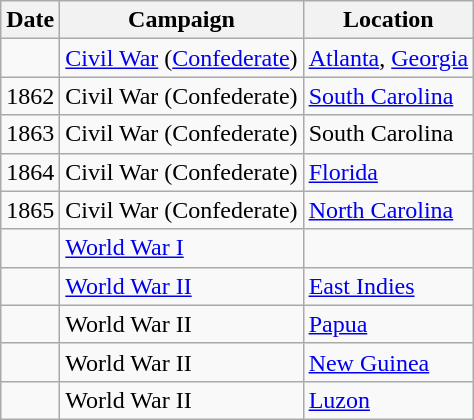<table class="wikitable">
<tr>
<th>Date</th>
<th>Campaign</th>
<th>Location</th>
</tr>
<tr>
<td></td>
<td><a href='#'>Civil War</a> (<a href='#'>Confederate</a>)</td>
<td><a href='#'>Atlanta</a>, <a href='#'>Georgia</a></td>
</tr>
<tr>
<td>1862</td>
<td>Civil War (Confederate)</td>
<td><a href='#'>South Carolina</a></td>
</tr>
<tr>
<td>1863</td>
<td>Civil War (Confederate)</td>
<td>South Carolina</td>
</tr>
<tr>
<td>1864</td>
<td>Civil War (Confederate)</td>
<td><a href='#'>Florida</a></td>
</tr>
<tr>
<td>1865</td>
<td>Civil War (Confederate)</td>
<td><a href='#'>North Carolina</a></td>
</tr>
<tr>
<td></td>
<td><a href='#'>World War I</a></td>
<td></td>
</tr>
<tr>
<td></td>
<td><a href='#'>World War II</a></td>
<td><a href='#'>East Indies</a></td>
</tr>
<tr>
<td></td>
<td>World War II</td>
<td><a href='#'>Papua</a></td>
</tr>
<tr>
<td></td>
<td>World War II</td>
<td><a href='#'>New Guinea</a></td>
</tr>
<tr>
<td></td>
<td>World War II</td>
<td><a href='#'>Luzon</a></td>
</tr>
</table>
